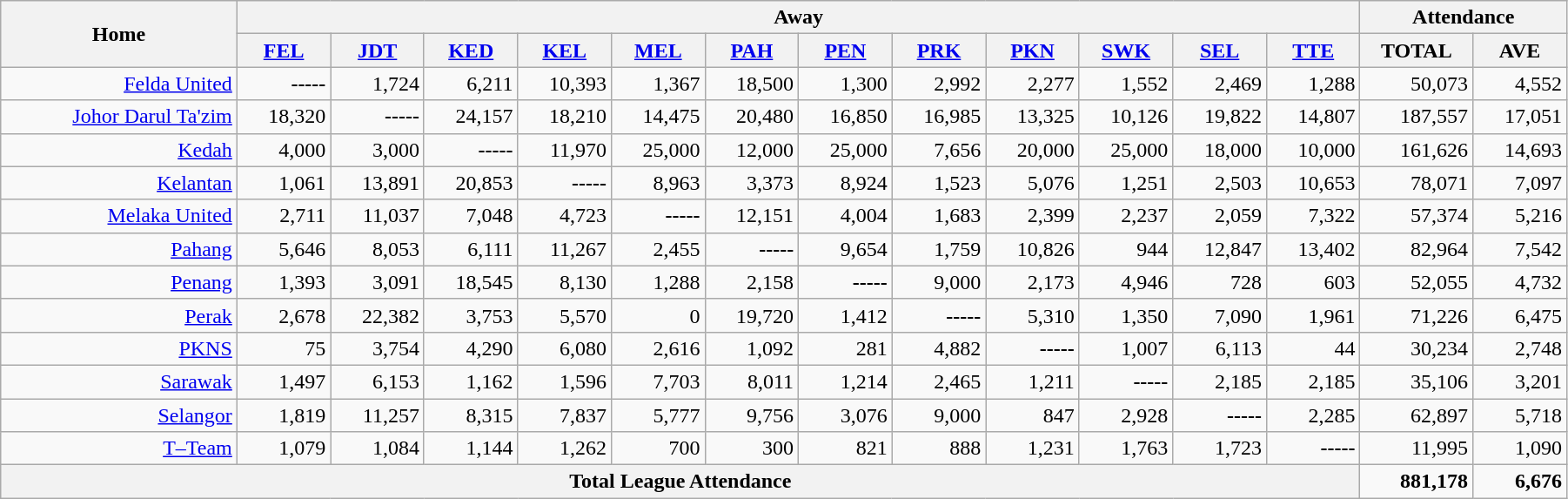<table class="wikitable" style="text-align:right; font-size:100%; width:95%;">
<tr>
<th rowspan="2">Home</th>
<th colspan="12">Away</th>
<th colspan="2">Attendance</th>
</tr>
<tr>
<th><a href='#'>FEL</a></th>
<th><a href='#'>JDT</a></th>
<th><a href='#'>KED</a></th>
<th><a href='#'>KEL</a></th>
<th><a href='#'>MEL</a></th>
<th><a href='#'>PAH</a></th>
<th><a href='#'>PEN</a></th>
<th><a href='#'>PRK</a></th>
<th><a href='#'>PKN</a></th>
<th><a href='#'>SWK</a></th>
<th><a href='#'>SEL</a></th>
<th><a href='#'>TTE</a></th>
<th>TOTAL</th>
<th>AVE</th>
</tr>
<tr>
<td><a href='#'>Felda United</a></td>
<td><strong>-----</strong></td>
<td>1,724</td>
<td>6,211</td>
<td>10,393</td>
<td>1,367</td>
<td>18,500</td>
<td>1,300</td>
<td>2,992</td>
<td>2,277</td>
<td>1,552</td>
<td>2,469</td>
<td>1,288</td>
<td>50,073</td>
<td>4,552</td>
</tr>
<tr>
<td><a href='#'>Johor Darul Ta'zim</a></td>
<td>18,320</td>
<td><strong>-----</strong></td>
<td>24,157</td>
<td>18,210</td>
<td>14,475</td>
<td>20,480</td>
<td>16,850</td>
<td>16,985</td>
<td>13,325</td>
<td>10,126</td>
<td>19,822</td>
<td>14,807</td>
<td>187,557</td>
<td>17,051</td>
</tr>
<tr>
<td><a href='#'>Kedah</a></td>
<td>4,000</td>
<td>3,000</td>
<td><strong>-----</strong></td>
<td>11,970</td>
<td>25,000</td>
<td>12,000</td>
<td>25,000</td>
<td>7,656</td>
<td>20,000</td>
<td>25,000</td>
<td>18,000</td>
<td>10,000</td>
<td>161,626</td>
<td>14,693</td>
</tr>
<tr>
<td><a href='#'>Kelantan</a></td>
<td>1,061</td>
<td>13,891</td>
<td>20,853</td>
<td><strong>-----</strong></td>
<td>8,963</td>
<td>3,373</td>
<td>8,924</td>
<td>1,523</td>
<td>5,076</td>
<td>1,251</td>
<td>2,503</td>
<td>10,653</td>
<td>78,071</td>
<td>7,097</td>
</tr>
<tr>
<td><a href='#'>Melaka United</a></td>
<td>2,711</td>
<td>11,037</td>
<td>7,048</td>
<td>4,723</td>
<td><strong>-----</strong></td>
<td>12,151</td>
<td>4,004</td>
<td>1,683</td>
<td>2,399</td>
<td>2,237</td>
<td>2,059</td>
<td>7,322</td>
<td>57,374</td>
<td>5,216</td>
</tr>
<tr>
<td><a href='#'>Pahang</a></td>
<td>5,646</td>
<td>8,053</td>
<td>6,111</td>
<td>11,267</td>
<td>2,455</td>
<td><strong>-----</strong></td>
<td>9,654</td>
<td>1,759</td>
<td>10,826</td>
<td>944</td>
<td>12,847</td>
<td>13,402</td>
<td>82,964</td>
<td>7,542</td>
</tr>
<tr>
<td><a href='#'>Penang</a></td>
<td>1,393</td>
<td>3,091</td>
<td>18,545</td>
<td>8,130</td>
<td>1,288</td>
<td>2,158</td>
<td><strong>-----</strong></td>
<td>9,000</td>
<td>2,173</td>
<td>4,946</td>
<td>728</td>
<td>603</td>
<td>52,055</td>
<td>4,732</td>
</tr>
<tr>
<td><a href='#'>Perak</a></td>
<td>2,678</td>
<td>22,382</td>
<td>3,753</td>
<td>5,570</td>
<td>0</td>
<td>19,720</td>
<td>1,412</td>
<td><strong>-----</strong></td>
<td>5,310</td>
<td>1,350</td>
<td>7,090</td>
<td>1,961</td>
<td>71,226</td>
<td>6,475</td>
</tr>
<tr>
<td><a href='#'>PKNS</a></td>
<td>75</td>
<td>3,754</td>
<td>4,290</td>
<td>6,080</td>
<td>2,616</td>
<td>1,092</td>
<td>281</td>
<td>4,882</td>
<td><strong>-----</strong></td>
<td>1,007</td>
<td>6,113</td>
<td>44</td>
<td>30,234</td>
<td>2,748</td>
</tr>
<tr>
<td><a href='#'>Sarawak</a></td>
<td>1,497</td>
<td>6,153</td>
<td>1,162</td>
<td>1,596</td>
<td>7,703</td>
<td>8,011</td>
<td>1,214</td>
<td>2,465</td>
<td>1,211</td>
<td><strong>-----</strong></td>
<td>2,185</td>
<td>2,185</td>
<td>35,106</td>
<td>3,201</td>
</tr>
<tr>
<td><a href='#'>Selangor</a></td>
<td>1,819</td>
<td>11,257</td>
<td>8,315</td>
<td>7,837</td>
<td>5,777</td>
<td>9,756</td>
<td>3,076</td>
<td>9,000</td>
<td>847</td>
<td>2,928</td>
<td><strong>-----</strong></td>
<td>2,285</td>
<td>62,897</td>
<td>5,718</td>
</tr>
<tr>
<td><a href='#'>T–Team</a></td>
<td>1,079</td>
<td>1,084</td>
<td>1,144</td>
<td>1,262</td>
<td>700</td>
<td>300</td>
<td>821</td>
<td>888</td>
<td>1,231</td>
<td>1,763</td>
<td>1,723</td>
<td><strong>-----</strong></td>
<td>11,995</td>
<td>1,090</td>
</tr>
<tr>
<th colspan="13">Total League Attendance</th>
<td><strong>881,178</strong></td>
<td><strong>6,676</strong></td>
</tr>
</table>
